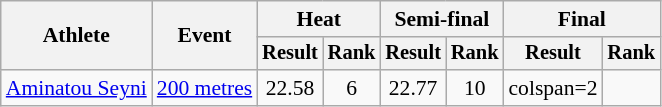<table class="wikitable" style="font-size:90%">
<tr>
<th rowspan="2">Athlete</th>
<th rowspan="2">Event</th>
<th colspan="2">Heat</th>
<th colspan="2">Semi-final</th>
<th colspan="2">Final</th>
</tr>
<tr style="font-size:95%">
<th>Result</th>
<th>Rank</th>
<th>Result</th>
<th>Rank</th>
<th>Result</th>
<th>Rank</th>
</tr>
<tr style=text-align:center>
<td style=text-align:left><a href='#'>Aminatou Seyni</a></td>
<td style=text-align:left><a href='#'>200 metres</a></td>
<td>22.58 <strong></strong></td>
<td>6</td>
<td>22.77</td>
<td>10</td>
<td>colspan=2 </td>
</tr>
</table>
